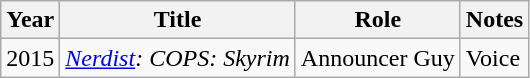<table class="wikitable sortable">
<tr>
<th>Year</th>
<th>Title</th>
<th>Role</th>
<th>Notes</th>
</tr>
<tr>
<td>2015</td>
<td><em><a href='#'>Nerdist</a>: COPS: Skyrim</em></td>
<td>Announcer Guy</td>
<td>Voice</td>
</tr>
</table>
